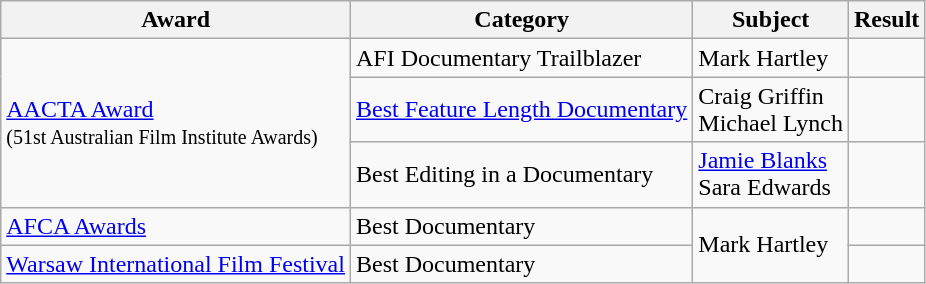<table class="wikitable">
<tr>
<th>Award</th>
<th>Category</th>
<th>Subject</th>
<th>Result</th>
</tr>
<tr>
<td rowspan=3><a href='#'>AACTA Award</a><br><small>(51st Australian Film Institute Awards)</small></td>
<td>AFI Documentary Trailblazer</td>
<td>Mark Hartley</td>
<td></td>
</tr>
<tr>
<td><a href='#'>Best Feature Length Documentary</a></td>
<td>Craig Griffin<br>Michael Lynch</td>
<td></td>
</tr>
<tr>
<td>Best Editing in a Documentary</td>
<td><a href='#'>Jamie Blanks</a><br>Sara Edwards</td>
<td></td>
</tr>
<tr>
<td><a href='#'>AFCA Awards</a></td>
<td>Best Documentary</td>
<td rowspan=2>Mark Hartley</td>
<td></td>
</tr>
<tr>
<td><a href='#'>Warsaw International Film Festival</a></td>
<td>Best Documentary</td>
<td></td>
</tr>
</table>
